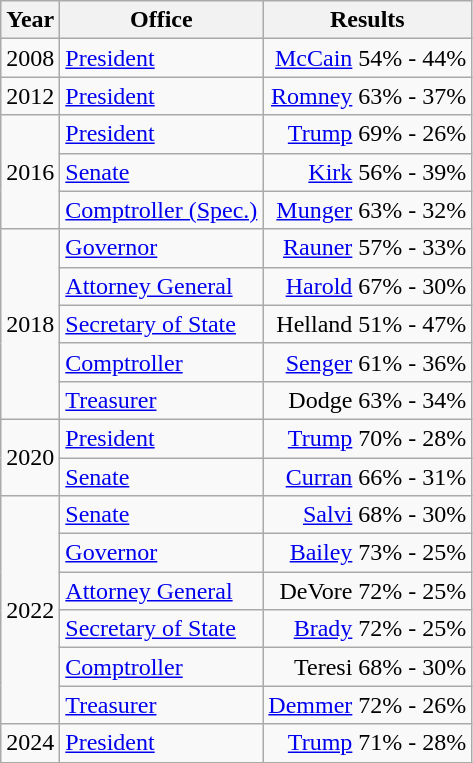<table class=wikitable>
<tr>
<th>Year</th>
<th>Office</th>
<th>Results</th>
</tr>
<tr>
<td>2008</td>
<td><a href='#'>President</a></td>
<td align="right" ><a href='#'>McCain</a> 54% - 44%</td>
</tr>
<tr>
<td>2012</td>
<td><a href='#'>President</a></td>
<td align="right" ><a href='#'>Romney</a> 63% - 37%</td>
</tr>
<tr>
<td rowspan=3>2016</td>
<td><a href='#'>President</a></td>
<td align="right" ><a href='#'>Trump</a> 69% - 26%</td>
</tr>
<tr>
<td><a href='#'>Senate</a></td>
<td align="right" ><a href='#'>Kirk</a> 56% - 39%</td>
</tr>
<tr>
<td><a href='#'>Comptroller (Spec.)</a></td>
<td align="right" ><a href='#'>Munger</a> 63% - 32%</td>
</tr>
<tr>
<td rowspan=5>2018</td>
<td><a href='#'>Governor</a></td>
<td align="right" ><a href='#'>Rauner</a> 57% - 33%</td>
</tr>
<tr>
<td><a href='#'>Attorney General</a></td>
<td align="right" ><a href='#'>Harold</a> 67% - 30%</td>
</tr>
<tr>
<td><a href='#'>Secretary of State</a></td>
<td align="right" >Helland 51% - 47%</td>
</tr>
<tr>
<td><a href='#'>Comptroller</a></td>
<td align="right" ><a href='#'>Senger</a> 61% - 36%</td>
</tr>
<tr>
<td><a href='#'>Treasurer</a></td>
<td align="right" >Dodge 63% - 34%</td>
</tr>
<tr>
<td rowspan=2>2020</td>
<td><a href='#'>President</a></td>
<td align="right" ><a href='#'>Trump</a> 70% - 28%</td>
</tr>
<tr>
<td><a href='#'>Senate</a></td>
<td align="right" ><a href='#'>Curran</a> 66% - 31%</td>
</tr>
<tr>
<td rowspan=6>2022</td>
<td><a href='#'>Senate</a></td>
<td align="right" ><a href='#'>Salvi</a> 68% - 30%</td>
</tr>
<tr>
<td><a href='#'>Governor</a></td>
<td align="right" ><a href='#'>Bailey</a> 73% - 25%</td>
</tr>
<tr>
<td><a href='#'>Attorney General</a></td>
<td align="right" >DeVore 72% - 25%</td>
</tr>
<tr>
<td><a href='#'>Secretary of State</a></td>
<td align="right" ><a href='#'>Brady</a> 72% - 25%</td>
</tr>
<tr>
<td><a href='#'>Comptroller</a></td>
<td align="right" >Teresi 68% - 30%</td>
</tr>
<tr>
<td><a href='#'>Treasurer</a></td>
<td align="right" ><a href='#'>Demmer</a> 72% - 26%</td>
</tr>
<tr>
<td>2024</td>
<td><a href='#'>President</a></td>
<td align="right" ><a href='#'>Trump</a> 71% - 28%</td>
</tr>
</table>
